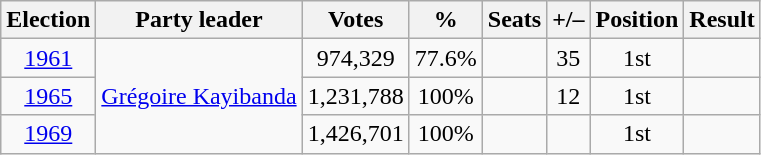<table class=wikitable style=text-align:center>
<tr>
<th>Election</th>
<th>Party leader</th>
<th>Votes</th>
<th>%</th>
<th>Seats</th>
<th>+/–</th>
<th>Position</th>
<th>Result</th>
</tr>
<tr>
<td><a href='#'>1961</a></td>
<td rowspan="3"><a href='#'>Grégoire Kayibanda</a></td>
<td>974,329</td>
<td>77.6%</td>
<td></td>
<td> 35</td>
<td> 1st</td>
<td></td>
</tr>
<tr>
<td><a href='#'>1965</a></td>
<td>1,231,788</td>
<td>100%</td>
<td></td>
<td> 12</td>
<td> 1st</td>
<td></td>
</tr>
<tr>
<td><a href='#'>1969</a></td>
<td>1,426,701</td>
<td>100%</td>
<td></td>
<td></td>
<td> 1st</td>
<td></td>
</tr>
</table>
